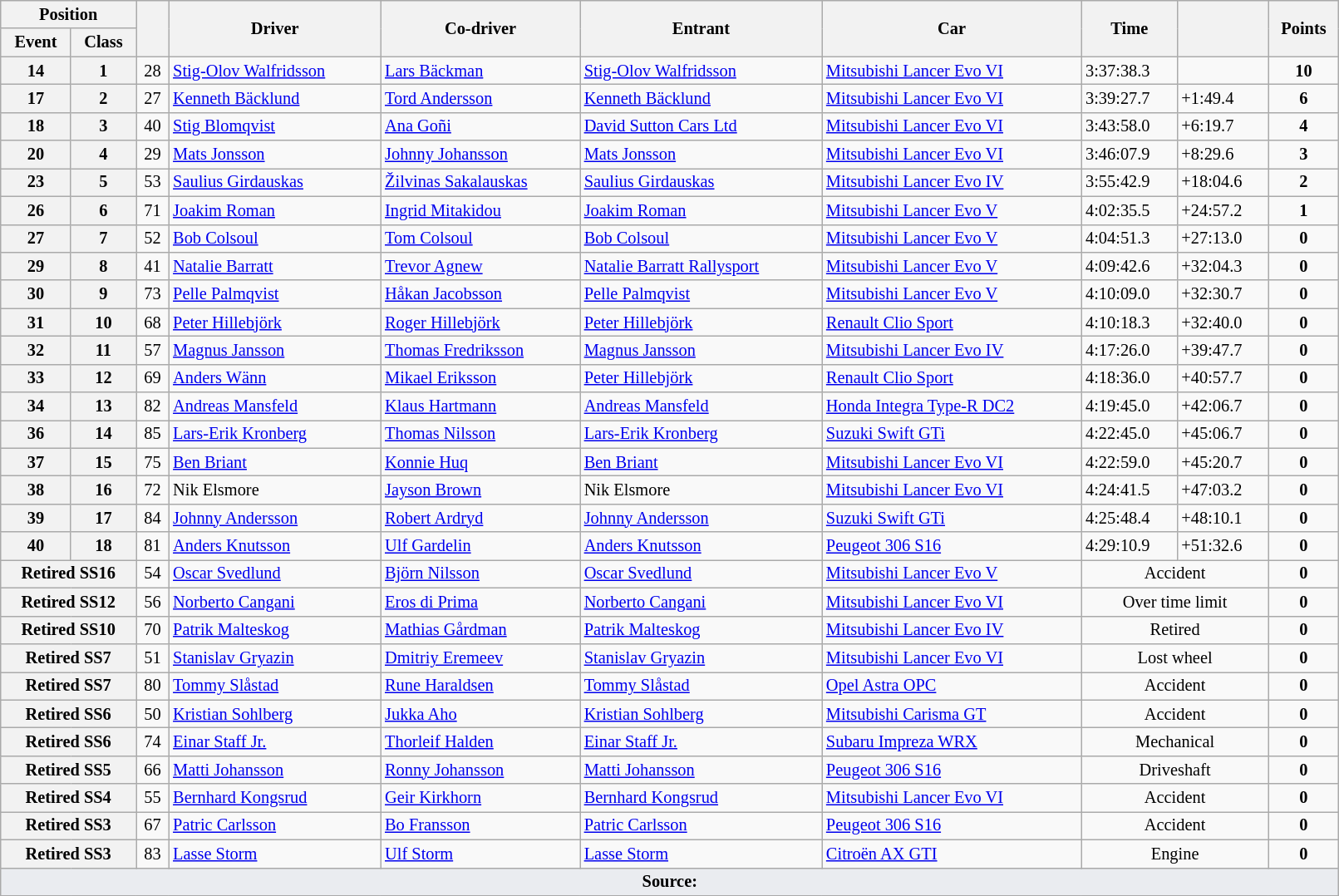<table class="wikitable" width=85% style="font-size: 85%;">
<tr>
<th colspan="2">Position</th>
<th rowspan="2"></th>
<th rowspan="2">Driver</th>
<th rowspan="2">Co-driver</th>
<th rowspan="2">Entrant</th>
<th rowspan="2">Car</th>
<th rowspan="2">Time</th>
<th rowspan="2"></th>
<th rowspan="2">Points</th>
</tr>
<tr>
<th>Event</th>
<th>Class</th>
</tr>
<tr>
<th>14</th>
<th>1</th>
<td align="center">28</td>
<td> <a href='#'>Stig-Olov Walfridsson</a></td>
<td> <a href='#'>Lars Bäckman</a></td>
<td> <a href='#'>Stig-Olov Walfridsson</a></td>
<td><a href='#'>Mitsubishi Lancer Evo VI</a></td>
<td>3:37:38.3</td>
<td></td>
<td align="center"><strong>10</strong></td>
</tr>
<tr>
<th>17</th>
<th>2</th>
<td align="center">27</td>
<td> <a href='#'>Kenneth Bäcklund</a></td>
<td> <a href='#'>Tord Andersson</a></td>
<td> <a href='#'>Kenneth Bäcklund</a></td>
<td><a href='#'>Mitsubishi Lancer Evo VI</a></td>
<td>3:39:27.7</td>
<td>+1:49.4</td>
<td align="center"><strong>6</strong></td>
</tr>
<tr>
<th>18</th>
<th>3</th>
<td align="center">40</td>
<td> <a href='#'>Stig Blomqvist</a></td>
<td> <a href='#'>Ana Goñi</a></td>
<td> <a href='#'>David Sutton Cars Ltd</a></td>
<td><a href='#'>Mitsubishi Lancer Evo VI</a></td>
<td>3:43:58.0</td>
<td>+6:19.7</td>
<td align="center"><strong>4</strong></td>
</tr>
<tr>
<th>20</th>
<th>4</th>
<td align="center">29</td>
<td> <a href='#'>Mats Jonsson</a></td>
<td> <a href='#'>Johnny Johansson</a></td>
<td> <a href='#'>Mats Jonsson</a></td>
<td><a href='#'>Mitsubishi Lancer Evo VI</a></td>
<td>3:46:07.9</td>
<td>+8:29.6</td>
<td align="center"><strong>3</strong></td>
</tr>
<tr>
<th>23</th>
<th>5</th>
<td align="center">53</td>
<td> <a href='#'>Saulius Girdauskas</a></td>
<td> <a href='#'>Žilvinas Sakalauskas</a></td>
<td> <a href='#'>Saulius Girdauskas</a></td>
<td><a href='#'>Mitsubishi Lancer Evo IV</a></td>
<td>3:55:42.9</td>
<td>+18:04.6</td>
<td align="center"><strong>2</strong></td>
</tr>
<tr>
<th>26</th>
<th>6</th>
<td align="center">71</td>
<td> <a href='#'>Joakim Roman</a></td>
<td> <a href='#'>Ingrid Mitakidou</a></td>
<td> <a href='#'>Joakim Roman</a></td>
<td><a href='#'>Mitsubishi Lancer Evo V</a></td>
<td>4:02:35.5</td>
<td>+24:57.2</td>
<td align="center"><strong>1</strong></td>
</tr>
<tr>
<th>27</th>
<th>7</th>
<td align="center">52</td>
<td> <a href='#'>Bob Colsoul</a></td>
<td> <a href='#'>Tom Colsoul</a></td>
<td> <a href='#'>Bob Colsoul</a></td>
<td><a href='#'>Mitsubishi Lancer Evo V</a></td>
<td>4:04:51.3</td>
<td>+27:13.0</td>
<td align="center"><strong>0</strong></td>
</tr>
<tr>
<th>29</th>
<th>8</th>
<td align="center">41</td>
<td> <a href='#'>Natalie Barratt</a></td>
<td> <a href='#'>Trevor Agnew</a></td>
<td> <a href='#'>Natalie Barratt Rallysport</a></td>
<td><a href='#'>Mitsubishi Lancer Evo V</a></td>
<td>4:09:42.6</td>
<td>+32:04.3</td>
<td align="center"><strong>0</strong></td>
</tr>
<tr>
<th>30</th>
<th>9</th>
<td align="center">73</td>
<td> <a href='#'>Pelle Palmqvist</a></td>
<td> <a href='#'>Håkan Jacobsson</a></td>
<td> <a href='#'>Pelle Palmqvist</a></td>
<td><a href='#'>Mitsubishi Lancer Evo V</a></td>
<td>4:10:09.0</td>
<td>+32:30.7</td>
<td align="center"><strong>0</strong></td>
</tr>
<tr>
<th>31</th>
<th>10</th>
<td align="center">68</td>
<td> <a href='#'>Peter Hillebjörk</a></td>
<td> <a href='#'>Roger Hillebjörk</a></td>
<td> <a href='#'>Peter Hillebjörk</a></td>
<td><a href='#'>Renault Clio Sport</a></td>
<td>4:10:18.3</td>
<td>+32:40.0</td>
<td align="center"><strong>0</strong></td>
</tr>
<tr>
<th>32</th>
<th>11</th>
<td align="center">57</td>
<td> <a href='#'>Magnus Jansson</a></td>
<td> <a href='#'>Thomas Fredriksson</a></td>
<td> <a href='#'>Magnus Jansson</a></td>
<td><a href='#'>Mitsubishi Lancer Evo IV</a></td>
<td>4:17:26.0</td>
<td>+39:47.7</td>
<td align="center"><strong>0</strong></td>
</tr>
<tr>
<th>33</th>
<th>12</th>
<td align="center">69</td>
<td> <a href='#'>Anders Wänn</a></td>
<td> <a href='#'>Mikael Eriksson</a></td>
<td> <a href='#'>Peter Hillebjörk</a></td>
<td><a href='#'>Renault Clio Sport</a></td>
<td>4:18:36.0</td>
<td>+40:57.7</td>
<td align="center"><strong>0</strong></td>
</tr>
<tr>
<th>34</th>
<th>13</th>
<td align="center">82</td>
<td> <a href='#'>Andreas Mansfeld</a></td>
<td> <a href='#'>Klaus Hartmann</a></td>
<td> <a href='#'>Andreas Mansfeld</a></td>
<td><a href='#'>Honda Integra Type-R DC2</a></td>
<td>4:19:45.0</td>
<td>+42:06.7</td>
<td align="center"><strong>0</strong></td>
</tr>
<tr>
<th>36</th>
<th>14</th>
<td align="center">85</td>
<td> <a href='#'>Lars-Erik Kronberg</a></td>
<td> <a href='#'>Thomas Nilsson</a></td>
<td> <a href='#'>Lars-Erik Kronberg</a></td>
<td><a href='#'>Suzuki Swift GTi</a></td>
<td>4:22:45.0</td>
<td>+45:06.7</td>
<td align="center"><strong>0</strong></td>
</tr>
<tr>
<th>37</th>
<th>15</th>
<td align="center">75</td>
<td> <a href='#'>Ben Briant</a></td>
<td> <a href='#'>Konnie Huq</a></td>
<td> <a href='#'>Ben Briant</a></td>
<td><a href='#'>Mitsubishi Lancer Evo VI</a></td>
<td>4:22:59.0</td>
<td>+45:20.7</td>
<td align="center"><strong>0</strong></td>
</tr>
<tr>
<th>38</th>
<th>16</th>
<td align="center">72</td>
<td> Nik Elsmore</td>
<td> <a href='#'>Jayson Brown</a></td>
<td> Nik Elsmore</td>
<td><a href='#'>Mitsubishi Lancer Evo VI</a></td>
<td>4:24:41.5</td>
<td>+47:03.2</td>
<td align="center"><strong>0</strong></td>
</tr>
<tr>
<th>39</th>
<th>17</th>
<td align="center">84</td>
<td> <a href='#'>Johnny Andersson</a></td>
<td> <a href='#'>Robert Ardryd</a></td>
<td> <a href='#'>Johnny Andersson</a></td>
<td><a href='#'>Suzuki Swift GTi</a></td>
<td>4:25:48.4</td>
<td>+48:10.1</td>
<td align="center"><strong>0</strong></td>
</tr>
<tr>
<th>40</th>
<th>18</th>
<td align="center">81</td>
<td> <a href='#'>Anders Knutsson</a></td>
<td> <a href='#'>Ulf Gardelin</a></td>
<td> <a href='#'>Anders Knutsson</a></td>
<td><a href='#'>Peugeot 306 S16</a></td>
<td>4:29:10.9</td>
<td>+51:32.6</td>
<td align="center"><strong>0</strong></td>
</tr>
<tr>
<th colspan="2">Retired SS16</th>
<td align="center">54</td>
<td> <a href='#'>Oscar Svedlund</a></td>
<td> <a href='#'>Björn Nilsson</a></td>
<td> <a href='#'>Oscar Svedlund</a></td>
<td><a href='#'>Mitsubishi Lancer Evo V</a></td>
<td align="center" colspan="2">Accident</td>
<td align="center"><strong>0</strong></td>
</tr>
<tr>
<th colspan="2">Retired SS12</th>
<td align="center">56</td>
<td> <a href='#'>Norberto Cangani</a></td>
<td> <a href='#'>Eros di Prima</a></td>
<td> <a href='#'>Norberto Cangani</a></td>
<td><a href='#'>Mitsubishi Lancer Evo VI</a></td>
<td align="center" colspan="2">Over time limit</td>
<td align="center"><strong>0</strong></td>
</tr>
<tr>
<th colspan="2">Retired SS10</th>
<td align="center">70</td>
<td> <a href='#'>Patrik Malteskog</a></td>
<td> <a href='#'>Mathias Gårdman</a></td>
<td> <a href='#'>Patrik Malteskog</a></td>
<td><a href='#'>Mitsubishi Lancer Evo IV</a></td>
<td align="center" colspan="2">Retired</td>
<td align="center"><strong>0</strong></td>
</tr>
<tr>
<th colspan="2">Retired SS7</th>
<td align="center">51</td>
<td> <a href='#'>Stanislav Gryazin</a></td>
<td> <a href='#'>Dmitriy Eremeev</a></td>
<td> <a href='#'>Stanislav Gryazin</a></td>
<td><a href='#'>Mitsubishi Lancer Evo VI</a></td>
<td align="center" colspan="2">Lost wheel</td>
<td align="center"><strong>0</strong></td>
</tr>
<tr>
<th colspan="2">Retired SS7</th>
<td align="center">80</td>
<td> <a href='#'>Tommy Slåstad</a></td>
<td> <a href='#'>Rune Haraldsen</a></td>
<td> <a href='#'>Tommy Slåstad</a></td>
<td><a href='#'>Opel Astra OPC</a></td>
<td align="center" colspan="2">Accident</td>
<td align="center"><strong>0</strong></td>
</tr>
<tr>
<th colspan="2">Retired SS6</th>
<td align="center">50</td>
<td> <a href='#'>Kristian Sohlberg</a></td>
<td> <a href='#'>Jukka Aho</a></td>
<td> <a href='#'>Kristian Sohlberg</a></td>
<td><a href='#'>Mitsubishi Carisma GT</a></td>
<td align="center" colspan="2">Accident</td>
<td align="center"><strong>0</strong></td>
</tr>
<tr>
<th colspan="2">Retired SS6</th>
<td align="center">74</td>
<td> <a href='#'>Einar Staff Jr.</a></td>
<td> <a href='#'>Thorleif Halden</a></td>
<td> <a href='#'>Einar Staff Jr.</a></td>
<td><a href='#'>Subaru Impreza WRX</a></td>
<td align="center" colspan="2">Mechanical</td>
<td align="center"><strong>0</strong></td>
</tr>
<tr>
<th colspan="2">Retired SS5</th>
<td align="center">66</td>
<td> <a href='#'>Matti Johansson</a></td>
<td> <a href='#'>Ronny Johansson</a></td>
<td> <a href='#'>Matti Johansson</a></td>
<td><a href='#'>Peugeot 306 S16</a></td>
<td align="center" colspan="2">Driveshaft</td>
<td align="center"><strong>0</strong></td>
</tr>
<tr>
<th colspan="2">Retired SS4</th>
<td align="center">55</td>
<td> <a href='#'>Bernhard Kongsrud</a></td>
<td> <a href='#'>Geir Kirkhorn</a></td>
<td> <a href='#'>Bernhard Kongsrud</a></td>
<td><a href='#'>Mitsubishi Lancer Evo VI</a></td>
<td align="center" colspan="2">Accident</td>
<td align="center"><strong>0</strong></td>
</tr>
<tr>
<th colspan="2">Retired SS3</th>
<td align="center">67</td>
<td> <a href='#'>Patric Carlsson</a></td>
<td> <a href='#'>Bo Fransson</a></td>
<td> <a href='#'>Patric Carlsson</a></td>
<td><a href='#'>Peugeot 306 S16</a></td>
<td align="center" colspan="2">Accident</td>
<td align="center"><strong>0</strong></td>
</tr>
<tr>
<th colspan="2">Retired SS3</th>
<td align="center">83</td>
<td> <a href='#'>Lasse Storm</a></td>
<td> <a href='#'>Ulf Storm</a></td>
<td> <a href='#'>Lasse Storm</a></td>
<td><a href='#'>Citroën AX GTI</a></td>
<td align="center" colspan="2">Engine</td>
<td align="center"><strong>0</strong></td>
</tr>
<tr>
<td style="background-color:#EAECF0; text-align:center" colspan="10"><strong>Source:</strong></td>
</tr>
<tr>
</tr>
</table>
